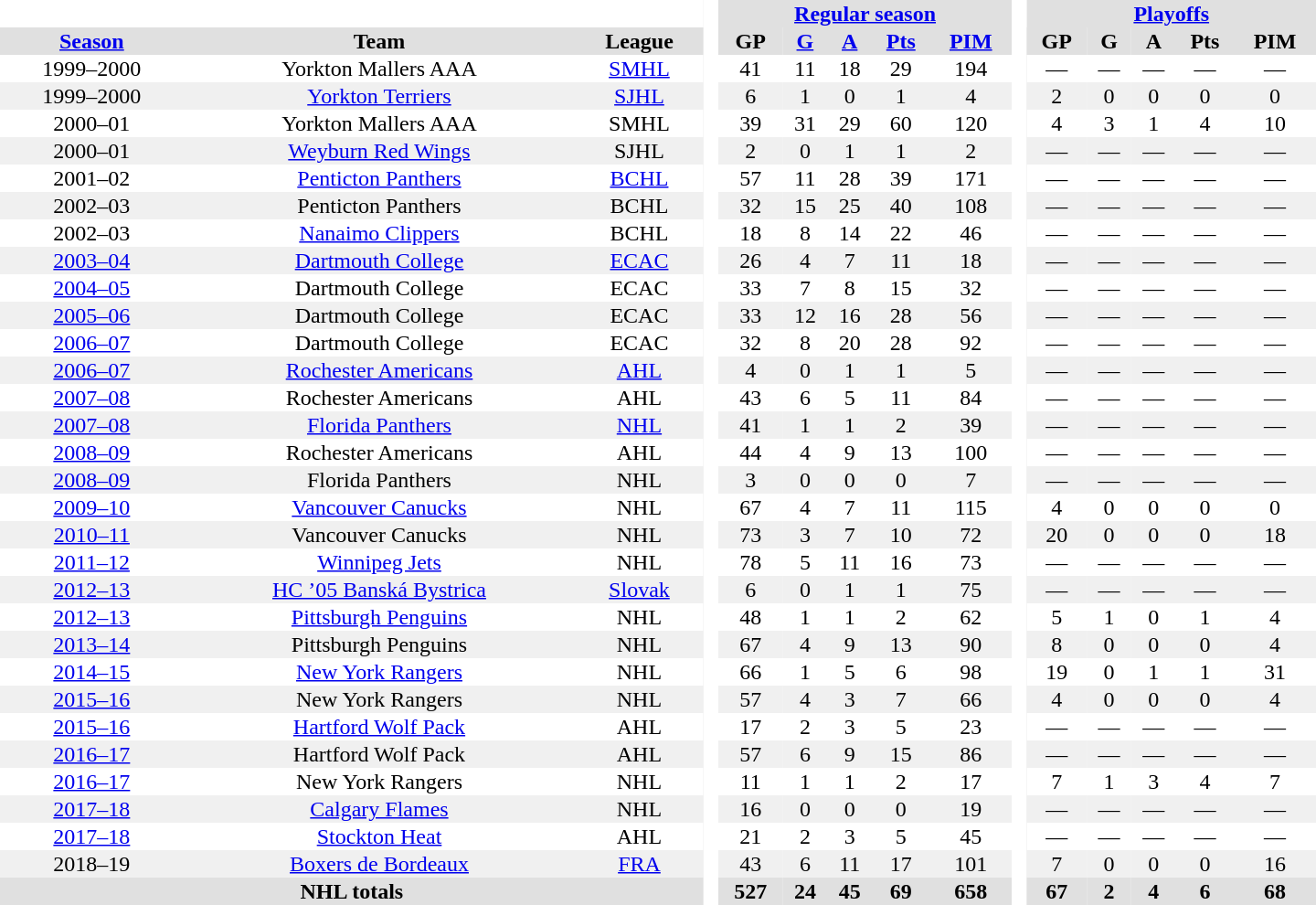<table border="0" cellpadding="1" cellspacing="0" style="text-align:center; width:60em;">
<tr style="background:#e0e0e0;">
<th colspan="3"  bgcolor="#ffffff"> </th>
<th rowspan="99" bgcolor="#ffffff"> </th>
<th colspan="5"><a href='#'>Regular season</a></th>
<th rowspan="99" bgcolor="#ffffff"> </th>
<th colspan="5"><a href='#'>Playoffs</a></th>
</tr>
<tr style="background:#e0e0e0;">
<th><a href='#'>Season</a></th>
<th>Team</th>
<th>League</th>
<th>GP</th>
<th><a href='#'>G</a></th>
<th><a href='#'>A</a></th>
<th><a href='#'>Pts</a></th>
<th><a href='#'>PIM</a></th>
<th>GP</th>
<th>G</th>
<th>A</th>
<th>Pts</th>
<th>PIM</th>
</tr>
<tr>
<td>1999–2000</td>
<td>Yorkton Mallers AAA</td>
<td><a href='#'>SMHL</a></td>
<td>41</td>
<td>11</td>
<td>18</td>
<td>29</td>
<td>194</td>
<td>—</td>
<td>—</td>
<td>—</td>
<td>—</td>
<td>—</td>
</tr>
<tr style="background:#f0f0f0;">
<td>1999–2000</td>
<td><a href='#'>Yorkton Terriers</a></td>
<td><a href='#'>SJHL</a></td>
<td>6</td>
<td>1</td>
<td>0</td>
<td>1</td>
<td>4</td>
<td>2</td>
<td>0</td>
<td>0</td>
<td>0</td>
<td>0</td>
</tr>
<tr>
<td>2000–01</td>
<td>Yorkton Mallers AAA</td>
<td>SMHL</td>
<td>39</td>
<td>31</td>
<td>29</td>
<td>60</td>
<td>120</td>
<td>4</td>
<td>3</td>
<td>1</td>
<td>4</td>
<td>10</td>
</tr>
<tr style="background:#f0f0f0;">
<td>2000–01</td>
<td><a href='#'>Weyburn Red Wings</a></td>
<td>SJHL</td>
<td>2</td>
<td>0</td>
<td>1</td>
<td>1</td>
<td>2</td>
<td>—</td>
<td>—</td>
<td>—</td>
<td>—</td>
<td>—</td>
</tr>
<tr>
<td>2001–02</td>
<td><a href='#'>Penticton Panthers</a></td>
<td><a href='#'>BCHL</a></td>
<td>57</td>
<td>11</td>
<td>28</td>
<td>39</td>
<td>171</td>
<td>—</td>
<td>—</td>
<td>—</td>
<td>—</td>
<td>—</td>
</tr>
<tr style="background:#f0f0f0;">
<td>2002–03</td>
<td>Penticton Panthers</td>
<td>BCHL</td>
<td>32</td>
<td>15</td>
<td>25</td>
<td>40</td>
<td>108</td>
<td>—</td>
<td>—</td>
<td>—</td>
<td>—</td>
<td>—</td>
</tr>
<tr>
<td>2002–03</td>
<td><a href='#'>Nanaimo Clippers</a></td>
<td>BCHL</td>
<td>18</td>
<td>8</td>
<td>14</td>
<td>22</td>
<td>46</td>
<td>—</td>
<td>—</td>
<td>—</td>
<td>—</td>
<td>—</td>
</tr>
<tr style="background:#f0f0f0;">
<td><a href='#'>2003–04</a></td>
<td><a href='#'>Dartmouth College</a></td>
<td><a href='#'>ECAC</a></td>
<td>26</td>
<td>4</td>
<td>7</td>
<td>11</td>
<td>18</td>
<td>—</td>
<td>—</td>
<td>—</td>
<td>—</td>
<td>—</td>
</tr>
<tr>
<td><a href='#'>2004–05</a></td>
<td>Dartmouth College</td>
<td>ECAC</td>
<td>33</td>
<td>7</td>
<td>8</td>
<td>15</td>
<td>32</td>
<td>—</td>
<td>—</td>
<td>—</td>
<td>—</td>
<td>—</td>
</tr>
<tr style="background:#f0f0f0;">
<td><a href='#'>2005–06</a></td>
<td>Dartmouth College</td>
<td>ECAC</td>
<td>33</td>
<td>12</td>
<td>16</td>
<td>28</td>
<td>56</td>
<td>—</td>
<td>—</td>
<td>—</td>
<td>—</td>
<td>—</td>
</tr>
<tr>
<td><a href='#'>2006–07</a></td>
<td>Dartmouth College</td>
<td>ECAC</td>
<td>32</td>
<td>8</td>
<td>20</td>
<td>28</td>
<td>92</td>
<td>—</td>
<td>—</td>
<td>—</td>
<td>—</td>
<td>—</td>
</tr>
<tr style="background:#f0f0f0;">
<td><a href='#'>2006–07</a></td>
<td><a href='#'>Rochester Americans</a></td>
<td><a href='#'>AHL</a></td>
<td>4</td>
<td>0</td>
<td>1</td>
<td>1</td>
<td>5</td>
<td>—</td>
<td>—</td>
<td>—</td>
<td>—</td>
<td>—</td>
</tr>
<tr>
<td><a href='#'>2007–08</a></td>
<td>Rochester Americans</td>
<td>AHL</td>
<td>43</td>
<td>6</td>
<td>5</td>
<td>11</td>
<td>84</td>
<td>—</td>
<td>—</td>
<td>—</td>
<td>—</td>
<td>—</td>
</tr>
<tr style="background:#f0f0f0;">
<td><a href='#'>2007–08</a></td>
<td><a href='#'>Florida Panthers</a></td>
<td><a href='#'>NHL</a></td>
<td>41</td>
<td>1</td>
<td>1</td>
<td>2</td>
<td>39</td>
<td>—</td>
<td>—</td>
<td>—</td>
<td>—</td>
<td>—</td>
</tr>
<tr>
<td><a href='#'>2008–09</a></td>
<td>Rochester Americans</td>
<td>AHL</td>
<td>44</td>
<td>4</td>
<td>9</td>
<td>13</td>
<td>100</td>
<td>—</td>
<td>—</td>
<td>—</td>
<td>—</td>
<td>—</td>
</tr>
<tr style="background:#f0f0f0;">
<td><a href='#'>2008–09</a></td>
<td>Florida Panthers</td>
<td>NHL</td>
<td>3</td>
<td>0</td>
<td>0</td>
<td>0</td>
<td>7</td>
<td>—</td>
<td>—</td>
<td>—</td>
<td>—</td>
<td>—</td>
</tr>
<tr>
<td><a href='#'>2009–10</a></td>
<td><a href='#'>Vancouver Canucks</a></td>
<td>NHL</td>
<td>67</td>
<td>4</td>
<td>7</td>
<td>11</td>
<td>115</td>
<td>4</td>
<td>0</td>
<td>0</td>
<td>0</td>
<td>0</td>
</tr>
<tr style="background:#f0f0f0;">
<td><a href='#'>2010–11</a></td>
<td>Vancouver Canucks</td>
<td>NHL</td>
<td>73</td>
<td>3</td>
<td>7</td>
<td>10</td>
<td>72</td>
<td>20</td>
<td>0</td>
<td>0</td>
<td>0</td>
<td>18</td>
</tr>
<tr>
<td><a href='#'>2011–12</a></td>
<td><a href='#'>Winnipeg Jets</a></td>
<td>NHL</td>
<td>78</td>
<td>5</td>
<td>11</td>
<td>16</td>
<td>73</td>
<td>—</td>
<td>—</td>
<td>—</td>
<td>—</td>
<td>—</td>
</tr>
<tr style="background:#f0f0f0;">
<td><a href='#'>2012–13</a></td>
<td><a href='#'>HC ’05 Banská Bystrica</a></td>
<td><a href='#'>Slovak</a></td>
<td>6</td>
<td>0</td>
<td>1</td>
<td>1</td>
<td>75</td>
<td>—</td>
<td>—</td>
<td>—</td>
<td>—</td>
<td>—</td>
</tr>
<tr>
<td><a href='#'>2012–13</a></td>
<td><a href='#'>Pittsburgh Penguins</a></td>
<td>NHL</td>
<td>48</td>
<td>1</td>
<td>1</td>
<td>2</td>
<td>62</td>
<td>5</td>
<td>1</td>
<td>0</td>
<td>1</td>
<td>4</td>
</tr>
<tr style="background:#f0f0f0;">
<td><a href='#'>2013–14</a></td>
<td>Pittsburgh Penguins</td>
<td>NHL</td>
<td>67</td>
<td>4</td>
<td>9</td>
<td>13</td>
<td>90</td>
<td>8</td>
<td>0</td>
<td>0</td>
<td>0</td>
<td>4</td>
</tr>
<tr>
<td><a href='#'>2014–15</a></td>
<td><a href='#'>New York Rangers</a></td>
<td>NHL</td>
<td>66</td>
<td>1</td>
<td>5</td>
<td>6</td>
<td>98</td>
<td>19</td>
<td>0</td>
<td>1</td>
<td>1</td>
<td>31</td>
</tr>
<tr style="background:#f0f0f0;">
<td><a href='#'>2015–16</a></td>
<td>New York Rangers</td>
<td>NHL</td>
<td>57</td>
<td>4</td>
<td>3</td>
<td>7</td>
<td>66</td>
<td>4</td>
<td>0</td>
<td>0</td>
<td>0</td>
<td>4</td>
</tr>
<tr>
<td><a href='#'>2015–16</a></td>
<td><a href='#'>Hartford Wolf Pack</a></td>
<td>AHL</td>
<td>17</td>
<td>2</td>
<td>3</td>
<td>5</td>
<td>23</td>
<td>—</td>
<td>—</td>
<td>—</td>
<td>—</td>
<td>—</td>
</tr>
<tr style="background:#f0f0f0;">
<td><a href='#'>2016–17</a></td>
<td>Hartford Wolf Pack</td>
<td>AHL</td>
<td>57</td>
<td>6</td>
<td>9</td>
<td>15</td>
<td>86</td>
<td>—</td>
<td>—</td>
<td>—</td>
<td>—</td>
<td>—</td>
</tr>
<tr>
<td><a href='#'>2016–17</a></td>
<td>New York Rangers</td>
<td>NHL</td>
<td>11</td>
<td>1</td>
<td>1</td>
<td>2</td>
<td>17</td>
<td>7</td>
<td>1</td>
<td>3</td>
<td>4</td>
<td>7</td>
</tr>
<tr style="background:#f0f0f0;">
<td><a href='#'>2017–18</a></td>
<td><a href='#'>Calgary Flames</a></td>
<td>NHL</td>
<td>16</td>
<td>0</td>
<td>0</td>
<td>0</td>
<td>19</td>
<td>—</td>
<td>—</td>
<td>—</td>
<td>—</td>
<td>—</td>
</tr>
<tr>
<td><a href='#'>2017–18</a></td>
<td><a href='#'>Stockton Heat</a></td>
<td>AHL</td>
<td>21</td>
<td>2</td>
<td>3</td>
<td>5</td>
<td>45</td>
<td>—</td>
<td>—</td>
<td>—</td>
<td>—</td>
<td>—</td>
</tr>
<tr style="background:#f0f0f0;">
<td>2018–19</td>
<td><a href='#'>Boxers de Bordeaux</a></td>
<td><a href='#'>FRA</a></td>
<td>43</td>
<td>6</td>
<td>11</td>
<td>17</td>
<td>101</td>
<td>7</td>
<td>0</td>
<td>0</td>
<td>0</td>
<td>16</td>
</tr>
<tr style="background:#e0e0e0;">
<th colspan="3">NHL totals</th>
<th>527</th>
<th>24</th>
<th>45</th>
<th>69</th>
<th>658</th>
<th>67</th>
<th>2</th>
<th>4</th>
<th>6</th>
<th>68</th>
</tr>
</table>
